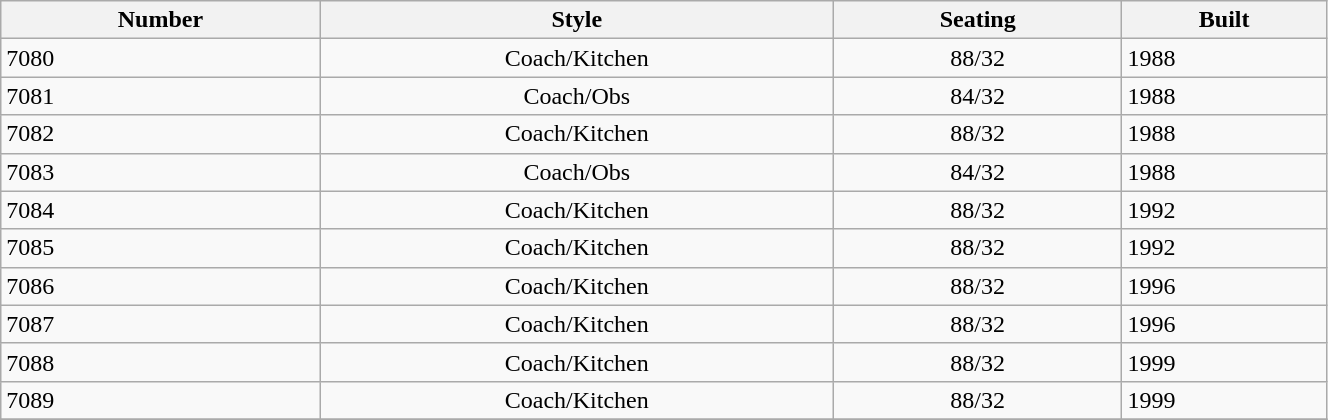<table class="wikitable" width="70%">
<tr>
<th>Number</th>
<th>Style</th>
<th>Seating</th>
<th>Built</th>
</tr>
<tr>
<td>7080</td>
<td align="center">Coach/Kitchen</td>
<td align="center">88/32</td>
<td>1988</td>
</tr>
<tr>
<td>7081</td>
<td align="center">Coach/Obs</td>
<td align="center">84/32</td>
<td>1988</td>
</tr>
<tr>
<td>7082</td>
<td align="center">Coach/Kitchen</td>
<td align="center">88/32</td>
<td>1988</td>
</tr>
<tr>
<td>7083</td>
<td align="center">Coach/Obs</td>
<td align="center">84/32</td>
<td>1988</td>
</tr>
<tr>
<td>7084</td>
<td align="center">Coach/Kitchen</td>
<td align="center">88/32</td>
<td>1992</td>
</tr>
<tr>
<td>7085</td>
<td align="center">Coach/Kitchen</td>
<td align="center">88/32</td>
<td>1992</td>
</tr>
<tr>
<td>7086</td>
<td align="center">Coach/Kitchen</td>
<td align="center">88/32</td>
<td>1996</td>
</tr>
<tr>
<td>7087</td>
<td align="center">Coach/Kitchen</td>
<td align="center">88/32</td>
<td>1996</td>
</tr>
<tr>
<td>7088</td>
<td align="center">Coach/Kitchen</td>
<td align="center">88/32</td>
<td>1999</td>
</tr>
<tr>
<td>7089</td>
<td align="center">Coach/Kitchen</td>
<td align="center">88/32</td>
<td>1999</td>
</tr>
<tr>
</tr>
</table>
